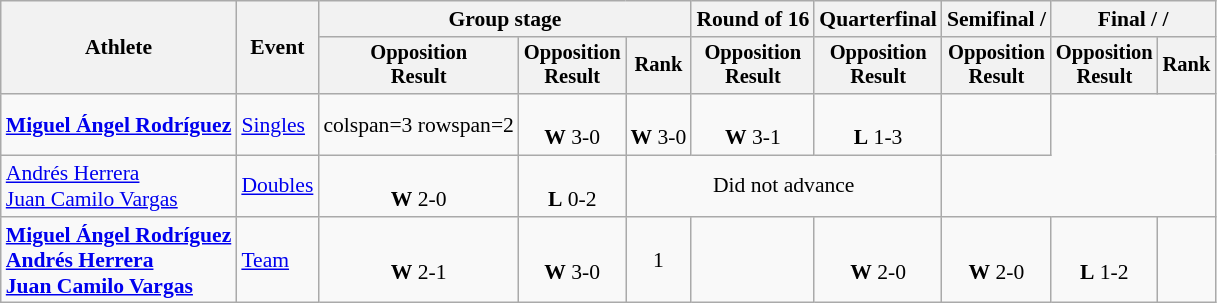<table class=wikitable style=font-size:90%;text-align:center>
<tr>
<th rowspan=2>Athlete</th>
<th rowspan=2>Event</th>
<th colspan=3>Group stage</th>
<th>Round of 16</th>
<th>Quarterfinal</th>
<th>Semifinal / </th>
<th colspan=2>Final /  / </th>
</tr>
<tr style=font-size:95%>
<th>Opposition<br>Result</th>
<th>Opposition<br>Result</th>
<th>Rank</th>
<th>Opposition<br>Result</th>
<th>Opposition<br>Result</th>
<th>Opposition<br>Result</th>
<th>Opposition<br>Result</th>
<th>Rank</th>
</tr>
<tr>
<td align=left><strong><a href='#'>Miguel Ángel Rodríguez</a></strong></td>
<td align=left><a href='#'>Singles</a></td>
<td>colspan=3 rowspan=2 </td>
<td><br><strong>W</strong> 3-0</td>
<td><br><strong>W</strong> 3-0</td>
<td><br><strong>W</strong> 3-1</td>
<td><br><strong>L</strong> 1-3</td>
<td></td>
</tr>
<tr>
<td align=left><a href='#'>Andrés Herrera</a><br><a href='#'>Juan Camilo Vargas</a></td>
<td align=left><a href='#'>Doubles</a></td>
<td><br><strong>W</strong> 2-0</td>
<td><br><strong>L</strong> 0-2</td>
<td colspan=3>Did not advance</td>
</tr>
<tr>
<td align=left><strong><a href='#'>Miguel Ángel Rodríguez</a><br><a href='#'>Andrés Herrera</a><br><a href='#'>Juan Camilo Vargas</a></strong></td>
<td align=left><a href='#'>Team</a></td>
<td><br><strong>W</strong> 2-1</td>
<td><br><strong>W</strong> 3-0</td>
<td>1</td>
<td></td>
<td><br><strong>W</strong> 2-0</td>
<td><br><strong>W</strong> 2-0</td>
<td><br><strong>L</strong> 1-2</td>
<td></td>
</tr>
</table>
